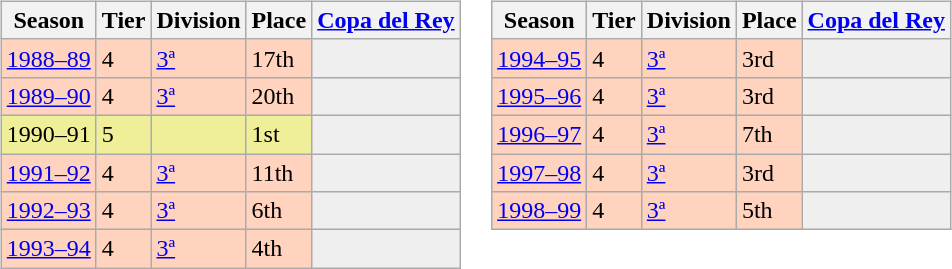<table>
<tr>
<td valign="top" width=0%><br><table class="wikitable">
<tr style="background:#f0f6fa;">
<th>Season</th>
<th>Tier</th>
<th>Division</th>
<th>Place</th>
<th><a href='#'>Copa del Rey</a></th>
</tr>
<tr>
<td style="background:#FFD3BD;"><a href='#'>1988–89</a></td>
<td style="background:#FFD3BD;">4</td>
<td style="background:#FFD3BD;"><a href='#'>3ª</a></td>
<td style="background:#FFD3BD;">17th</td>
<th style="background:#efefef;"></th>
</tr>
<tr>
<td style="background:#FFD3BD;"><a href='#'>1989–90</a></td>
<td style="background:#FFD3BD;">4</td>
<td style="background:#FFD3BD;"><a href='#'>3ª</a></td>
<td style="background:#FFD3BD;">20th</td>
<th style="background:#efefef;"></th>
</tr>
<tr>
<td style="background:#EFEF99;">1990–91</td>
<td style="background:#EFEF99;">5</td>
<td style="background:#EFEF99;"></td>
<td style="background:#EFEF99;">1st</td>
<th style="background:#efefef;"></th>
</tr>
<tr>
<td style="background:#FFD3BD;"><a href='#'>1991–92</a></td>
<td style="background:#FFD3BD;">4</td>
<td style="background:#FFD3BD;"><a href='#'>3ª</a></td>
<td style="background:#FFD3BD;">11th</td>
<th style="background:#efefef;"></th>
</tr>
<tr>
<td style="background:#FFD3BD;"><a href='#'>1992–93</a></td>
<td style="background:#FFD3BD;">4</td>
<td style="background:#FFD3BD;"><a href='#'>3ª</a></td>
<td style="background:#FFD3BD;">6th</td>
<th style="background:#efefef;"></th>
</tr>
<tr>
<td style="background:#FFD3BD;"><a href='#'>1993–94</a></td>
<td style="background:#FFD3BD;">4</td>
<td style="background:#FFD3BD;"><a href='#'>3ª</a></td>
<td style="background:#FFD3BD;">4th</td>
<th style="background:#efefef;"></th>
</tr>
</table>
</td>
<td valign="top" width=0%><br><table class="wikitable">
<tr style="background:#f0f6fa;">
<th>Season</th>
<th>Tier</th>
<th>Division</th>
<th>Place</th>
<th><a href='#'>Copa del Rey</a></th>
</tr>
<tr>
<td style="background:#FFD3BD;"><a href='#'>1994–95</a></td>
<td style="background:#FFD3BD;">4</td>
<td style="background:#FFD3BD;"><a href='#'>3ª</a></td>
<td style="background:#FFD3BD;">3rd</td>
<th style="background:#efefef;"></th>
</tr>
<tr>
<td style="background:#FFD3BD;"><a href='#'>1995–96</a></td>
<td style="background:#FFD3BD;">4</td>
<td style="background:#FFD3BD;"><a href='#'>3ª</a></td>
<td style="background:#FFD3BD;">3rd</td>
<th style="background:#efefef;"></th>
</tr>
<tr>
<td style="background:#FFD3BD;"><a href='#'>1996–97</a></td>
<td style="background:#FFD3BD;">4</td>
<td style="background:#FFD3BD;"><a href='#'>3ª</a></td>
<td style="background:#FFD3BD;">7th</td>
<th style="background:#efefef;"></th>
</tr>
<tr>
<td style="background:#FFD3BD;"><a href='#'>1997–98</a></td>
<td style="background:#FFD3BD;">4</td>
<td style="background:#FFD3BD;"><a href='#'>3ª</a></td>
<td style="background:#FFD3BD;">3rd</td>
<th style="background:#efefef;"></th>
</tr>
<tr>
<td style="background:#FFD3BD;"><a href='#'>1998–99</a></td>
<td style="background:#FFD3BD;">4</td>
<td style="background:#FFD3BD;"><a href='#'>3ª</a></td>
<td style="background:#FFD3BD;">5th</td>
<th style="background:#efefef;"></th>
</tr>
</table>
</td>
</tr>
</table>
